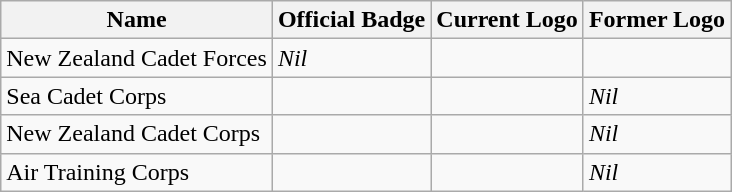<table class="wikitable mw-collapsible mw-collapsed">
<tr>
<th>Name</th>
<th>Official Badge</th>
<th>Current Logo</th>
<th>Former Logo</th>
</tr>
<tr>
<td>New Zealand Cadet Forces</td>
<td><em>Nil</em></td>
<td></td>
<td></td>
</tr>
<tr>
<td>Sea Cadet Corps</td>
<td></td>
<td></td>
<td><em>Nil</em></td>
</tr>
<tr>
<td>New Zealand Cadet Corps</td>
<td></td>
<td></td>
<td><em>Nil</em></td>
</tr>
<tr>
<td>Air Training Corps</td>
<td></td>
<td></td>
<td><em>Nil</em></td>
</tr>
</table>
